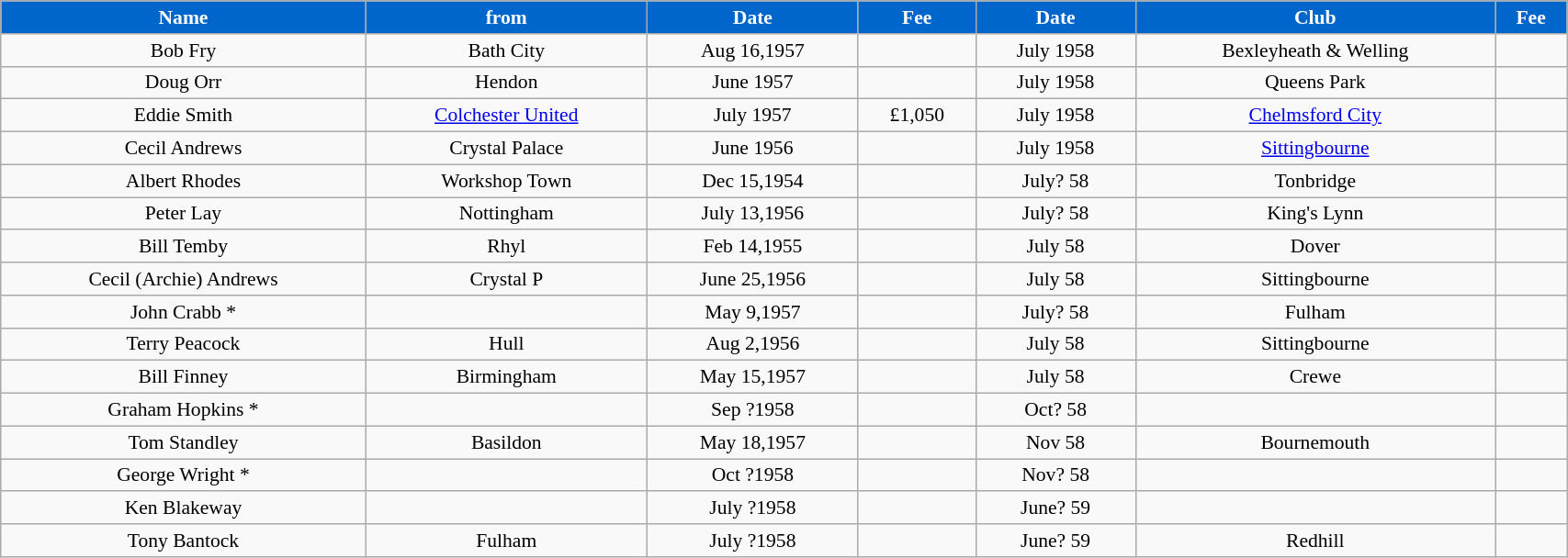<table class="wikitable" style="text-align:center; font-size:90%; width:90%;">
<tr>
<th style="background:#0066CC; color:#FFFFFF; text-align:center;"><strong>Name</strong></th>
<th style="background:#0066CC; color:#FFFFFF; text-align:center;">from</th>
<th style="background:#0066CC; color:#FFFFFF; text-align:center;">Date</th>
<th style="background:#0066CC; color:#FFFFFF; text-align:center;">Fee</th>
<th style="background:#0066CC; color:#FFFFFF; text-align:center;"><strong>Date</strong></th>
<th style="background:#0066CC; color:#FFFFFF; text-align:center;">Club</th>
<th style="background:#0066CC; color:#FFFFFF; text-align:center;">Fee</th>
</tr>
<tr>
<td>Bob Fry</td>
<td>Bath City</td>
<td>Aug 16,1957</td>
<td></td>
<td>July 1958</td>
<td>Bexleyheath & Welling</td>
<td></td>
</tr>
<tr>
<td>Doug Orr</td>
<td>Hendon</td>
<td>June 1957</td>
<td></td>
<td>July 1958</td>
<td>Queens Park</td>
<td></td>
</tr>
<tr>
<td>Eddie Smith</td>
<td><a href='#'>Colchester United</a></td>
<td>July 1957</td>
<td>£1,050</td>
<td>July 1958</td>
<td><a href='#'>Chelmsford City</a></td>
<td></td>
</tr>
<tr>
<td>Cecil Andrews</td>
<td>Crystal Palace</td>
<td>June 1956</td>
<td></td>
<td>July 1958</td>
<td><a href='#'>Sittingbourne</a></td>
<td></td>
</tr>
<tr>
<td>Albert Rhodes</td>
<td>Workshop Town</td>
<td>Dec 15,1954</td>
<td></td>
<td>July? 58</td>
<td>Tonbridge</td>
<td></td>
</tr>
<tr>
<td>Peter Lay</td>
<td>Nottingham</td>
<td>July 13,1956</td>
<td></td>
<td>July? 58</td>
<td>King's Lynn</td>
<td></td>
</tr>
<tr>
<td>Bill Temby</td>
<td>Rhyl</td>
<td>Feb 14,1955</td>
<td></td>
<td>July 58</td>
<td>Dover</td>
<td></td>
</tr>
<tr>
<td>Cecil (Archie) Andrews</td>
<td>Crystal P</td>
<td>June 25,1956</td>
<td></td>
<td>July 58</td>
<td>Sittingbourne</td>
<td></td>
</tr>
<tr>
<td>John Crabb *</td>
<td></td>
<td>May 9,1957</td>
<td></td>
<td>July? 58</td>
<td>Fulham</td>
<td></td>
</tr>
<tr>
<td>Terry Peacock</td>
<td>Hull</td>
<td>Aug 2,1956</td>
<td></td>
<td>July 58</td>
<td>Sittingbourne</td>
<td></td>
</tr>
<tr>
<td>Bill Finney</td>
<td>Birmingham</td>
<td>May 15,1957</td>
<td></td>
<td>July 58</td>
<td>Crewe</td>
<td></td>
</tr>
<tr>
<td>Graham Hopkins *</td>
<td></td>
<td>Sep ?1958</td>
<td></td>
<td>Oct? 58</td>
<td></td>
<td></td>
</tr>
<tr>
<td>Tom Standley</td>
<td>Basildon</td>
<td>May 18,1957</td>
<td></td>
<td>Nov 58</td>
<td>Bournemouth</td>
<td></td>
</tr>
<tr>
<td>George Wright *</td>
<td></td>
<td>Oct ?1958</td>
<td></td>
<td>Nov? 58</td>
<td></td>
<td></td>
</tr>
<tr>
<td>Ken Blakeway</td>
<td></td>
<td>July ?1958</td>
<td></td>
<td>June? 59</td>
<td></td>
<td></td>
</tr>
<tr>
<td>Tony Bantock</td>
<td>Fulham</td>
<td>July ?1958</td>
<td></td>
<td>June? 59</td>
<td>Redhill</td>
<td></td>
</tr>
</table>
